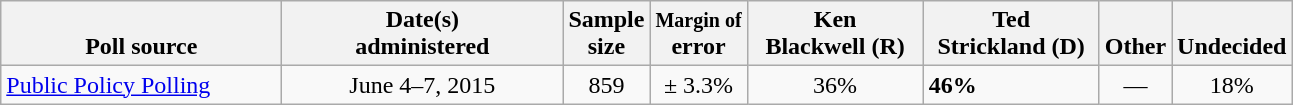<table class="wikitable">
<tr valign= bottom>
<th style="width:180px;">Poll source</th>
<th style="width:180px;">Date(s)<br>administered</th>
<th class=small>Sample<br>size</th>
<th class=small><small>Margin of</small><br>error</th>
<th style="width:110px;">Ken<br>Blackwell (R)</th>
<th style="width:110px;">Ted<br>Strickland (D)</th>
<th>Other</th>
<th>Undecided</th>
</tr>
<tr>
<td><a href='#'>Public Policy Polling</a></td>
<td align=center>June 4–7, 2015</td>
<td align=center>859</td>
<td align=center>± 3.3%</td>
<td align=center>36%</td>
<td><strong>46%</strong></td>
<td align=center>—</td>
<td align=center>18%</td>
</tr>
</table>
